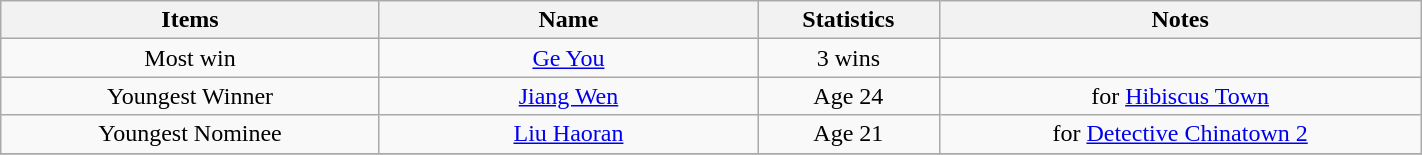<table class="wikitable" style="text-align: center" width="75%">
<tr>
<th width=175><strong>Items</strong></th>
<th width=175><strong>Name</strong></th>
<th width=80><strong>Statistics</strong></th>
<th width=225><strong>Notes</strong></th>
</tr>
<tr>
<td>Most win</td>
<td><a href='#'>Ge You</a></td>
<td>3 wins</td>
<td></td>
</tr>
<tr>
<td>Youngest Winner</td>
<td><a href='#'>Jiang Wen</a></td>
<td>Age 24</td>
<td>for <a href='#'>Hibiscus Town</a></td>
</tr>
<tr>
<td>Youngest Nominee</td>
<td><a href='#'>Liu Haoran</a></td>
<td>Age 21</td>
<td>for <a href='#'>Detective Chinatown 2</a></td>
</tr>
<tr>
</tr>
</table>
